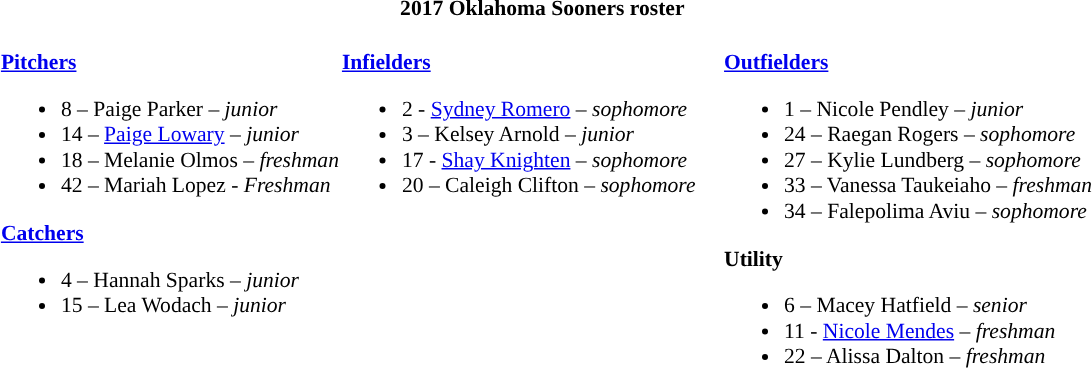<table class="toccolours" style="border-collapse:collapse; font-size:90%;">
<tr>
<th colspan=9>2017 Oklahoma Sooners roster</th>
</tr>
<tr>
<td width="03"> </td>
<td valign="top"><br><strong><a href='#'>Pitchers</a></strong><ul><li>8 – Paige Parker – <em>junior</em></li><li>14 – <a href='#'>Paige Lowary</a> – <em>junior</em></li><li>18 – Melanie Olmos – <em>freshman</em></li><li>42 – Mariah Lopez - <em>Freshman </em></li></ul><strong><a href='#'>Catchers</a></strong><ul><li>4 – Hannah Sparks – <em>junior</em></li><li>15 – Lea Wodach – <em>junior</em></li></ul></td>
<td valign="top"><br><strong><a href='#'>Infielders</a></strong><ul><li>2 - <a href='#'>Sydney Romero</a> – <em>sophomore</em></li><li>3 – Kelsey Arnold – <em>junior</em></li><li>17 - <a href='#'>Shay Knighten</a> – <em>sophomore</em></li><li>20 – Caleigh Clifton – <em>sophomore</em></li></ul></td>
<td width="15"> </td>
<td valign="top"><br><strong><a href='#'>Outfielders</a></strong><ul><li>1 – Nicole Pendley – <em>junior</em></li><li>24 – Raegan Rogers – <em>sophomore</em></li><li>27 – Kylie Lundberg – <em>sophomore</em></li><li>33 – Vanessa Taukeiaho – <em>freshman</em></li><li>34 – Falepolima Aviu – <em>sophomore</em></li></ul><strong>Utility</strong><ul><li>6 – Macey Hatfield – <em>senior</em></li><li>11 - <a href='#'>Nicole Mendes</a> – <em>freshman</em></li><li>22 – Alissa Dalton – <em>freshman</em></li></ul></td>
</tr>
</table>
